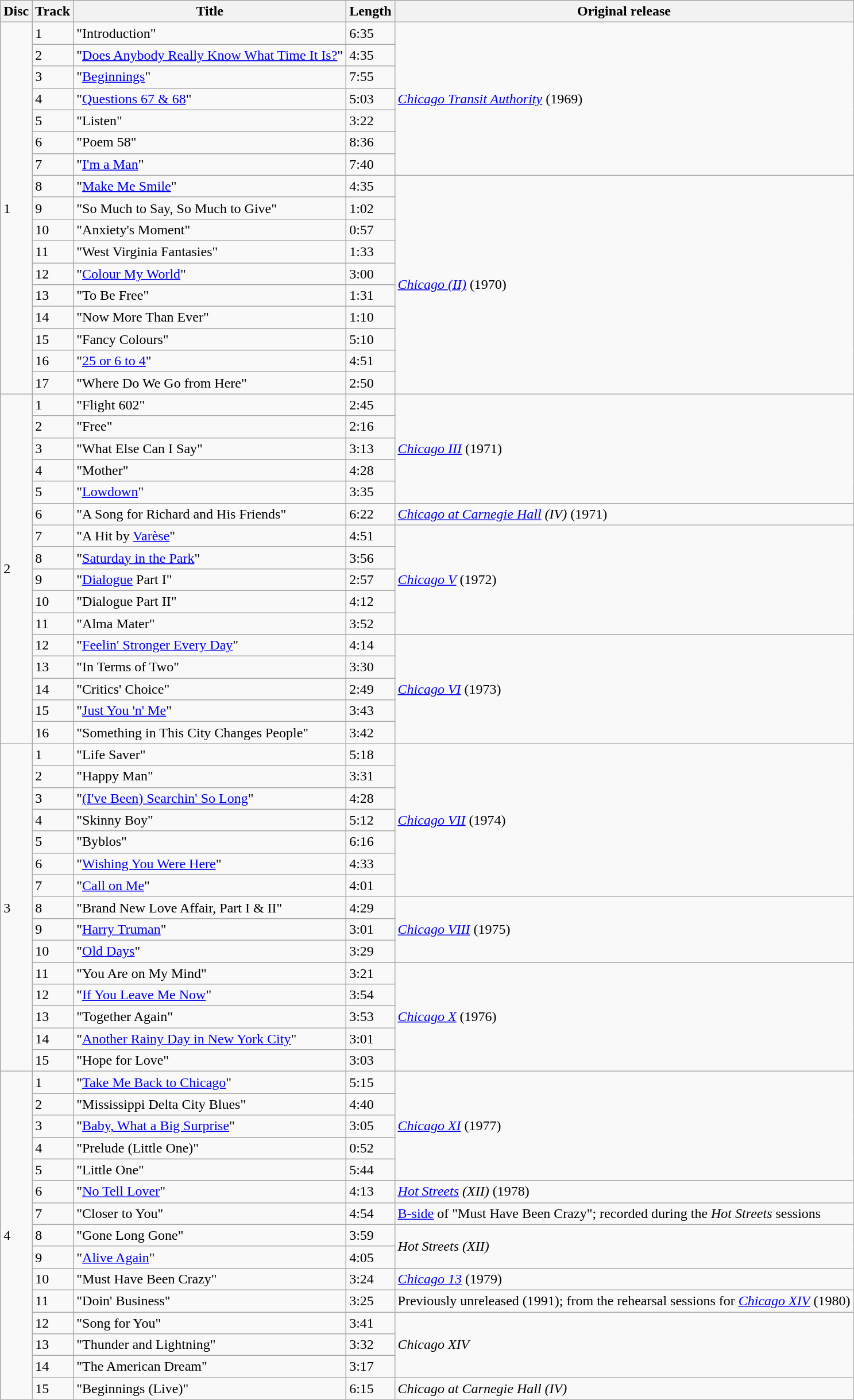<table class="wikitable">
<tr>
<th>Disc</th>
<th>Track</th>
<th>Title</th>
<th>Length</th>
<th>Original release</th>
</tr>
<tr>
<td rowspan="17">1</td>
<td>1</td>
<td>"Introduction"</td>
<td>6:35</td>
<td rowspan="7"><a href='#'><em>Chicago Transit Authority</em></a> (1969)</td>
</tr>
<tr>
<td>2</td>
<td>"<a href='#'>Does Anybody Really Know What Time It Is?</a>"</td>
<td>4:35</td>
</tr>
<tr>
<td>3</td>
<td>"<a href='#'>Beginnings</a>"</td>
<td>7:55</td>
</tr>
<tr>
<td>4</td>
<td>"<a href='#'>Questions 67 & 68</a>"</td>
<td>5:03</td>
</tr>
<tr>
<td>5</td>
<td>"Listen"</td>
<td>3:22</td>
</tr>
<tr>
<td>6</td>
<td>"Poem 58"</td>
<td>8:36</td>
</tr>
<tr>
<td>7</td>
<td>"<a href='#'>I'm a Man</a>"</td>
<td>7:40</td>
</tr>
<tr>
<td>8</td>
<td>"<a href='#'>Make Me Smile</a>"</td>
<td>4:35</td>
<td rowspan="10"><a href='#'><em>Chicago (II)</em></a> (1970)</td>
</tr>
<tr>
<td>9</td>
<td>"So Much to Say, So Much to Give"</td>
<td>1:02</td>
</tr>
<tr>
<td>10</td>
<td>"Anxiety's Moment"</td>
<td>0:57</td>
</tr>
<tr>
<td>11</td>
<td>"West Virginia Fantasies"</td>
<td>1:33</td>
</tr>
<tr>
<td>12</td>
<td>"<a href='#'>Colour My World</a>"</td>
<td>3:00</td>
</tr>
<tr>
<td>13</td>
<td>"To Be Free"</td>
<td>1:31</td>
</tr>
<tr>
<td>14</td>
<td>"Now More Than Ever"</td>
<td>1:10</td>
</tr>
<tr>
<td>15</td>
<td>"Fancy Colours"</td>
<td>5:10</td>
</tr>
<tr>
<td>16</td>
<td>"<a href='#'>25 or 6 to 4</a>"</td>
<td>4:51</td>
</tr>
<tr>
<td>17</td>
<td>"Where Do We Go from Here"</td>
<td>2:50</td>
</tr>
<tr>
<td rowspan="16">2</td>
<td>1</td>
<td>"Flight 602"</td>
<td>2:45</td>
<td rowspan="5"><em><a href='#'>Chicago III</a></em> (1971)</td>
</tr>
<tr>
<td>2</td>
<td>"Free"</td>
<td>2:16</td>
</tr>
<tr>
<td>3</td>
<td>"What Else Can I Say"</td>
<td>3:13</td>
</tr>
<tr>
<td>4</td>
<td>"Mother"</td>
<td>4:28</td>
</tr>
<tr>
<td>5</td>
<td>"<a href='#'>Lowdown</a>"</td>
<td>3:35</td>
</tr>
<tr>
<td>6</td>
<td>"A Song for Richard and His Friends"</td>
<td>6:22</td>
<td><em><a href='#'>Chicago at Carnegie Hall</a></em> <em>(IV)</em> (1971)</td>
</tr>
<tr>
<td>7</td>
<td>"A Hit by <a href='#'>Varèse</a>"</td>
<td>4:51</td>
<td rowspan="5"><em><a href='#'>Chicago V</a></em> (1972)</td>
</tr>
<tr>
<td>8</td>
<td>"<a href='#'>Saturday in the Park</a>"</td>
<td>3:56</td>
</tr>
<tr>
<td>9</td>
<td>"<a href='#'>Dialogue</a> Part I"</td>
<td>2:57</td>
</tr>
<tr>
<td>10</td>
<td>"Dialogue Part II"</td>
<td>4:12</td>
</tr>
<tr>
<td>11</td>
<td>"Alma Mater"</td>
<td>3:52</td>
</tr>
<tr>
<td>12</td>
<td>"<a href='#'>Feelin' Stronger Every Day</a>"</td>
<td>4:14</td>
<td rowspan="5"><em><a href='#'>Chicago VI</a></em> (1973)</td>
</tr>
<tr>
<td>13</td>
<td>"In Terms of Two"</td>
<td>3:30</td>
</tr>
<tr>
<td>14</td>
<td>"Critics' Choice"</td>
<td>2:49</td>
</tr>
<tr>
<td>15</td>
<td>"<a href='#'>Just You 'n' Me</a>"</td>
<td>3:43</td>
</tr>
<tr>
<td>16</td>
<td>"Something in This City Changes People"</td>
<td>3:42</td>
</tr>
<tr>
<td rowspan="15">3</td>
<td>1</td>
<td>"Life Saver"</td>
<td>5:18</td>
<td rowspan="7"><em><a href='#'>Chicago VII</a></em> (1974)</td>
</tr>
<tr>
<td>2</td>
<td>"Happy Man"</td>
<td>3:31</td>
</tr>
<tr>
<td>3</td>
<td>"<a href='#'>(I've Been) Searchin' So Long</a>"</td>
<td>4:28</td>
</tr>
<tr>
<td>4</td>
<td>"Skinny Boy"</td>
<td>5:12</td>
</tr>
<tr>
<td>5</td>
<td>"Byblos"</td>
<td>6:16</td>
</tr>
<tr>
<td>6</td>
<td>"<a href='#'>Wishing You Were Here</a>"</td>
<td>4:33</td>
</tr>
<tr>
<td>7</td>
<td>"<a href='#'>Call on Me</a>"</td>
<td>4:01</td>
</tr>
<tr>
<td>8</td>
<td>"Brand New Love Affair, Part I & II"</td>
<td>4:29</td>
<td rowspan="3"><em><a href='#'>Chicago VIII</a></em> (1975)</td>
</tr>
<tr>
<td>9</td>
<td>"<a href='#'>Harry Truman</a>"</td>
<td>3:01</td>
</tr>
<tr>
<td>10</td>
<td>"<a href='#'>Old Days</a>"</td>
<td>3:29</td>
</tr>
<tr>
<td>11</td>
<td>"You Are on My Mind"</td>
<td>3:21</td>
<td rowspan="5"><em><a href='#'>Chicago X</a></em> (1976)</td>
</tr>
<tr>
<td>12</td>
<td>"<a href='#'>If You Leave Me Now</a>"</td>
<td>3:54</td>
</tr>
<tr>
<td>13</td>
<td>"Together Again"</td>
<td>3:53</td>
</tr>
<tr>
<td>14</td>
<td>"<a href='#'>Another Rainy Day in New York City</a>"</td>
<td>3:01</td>
</tr>
<tr>
<td>15</td>
<td>"Hope for Love"</td>
<td>3:03</td>
</tr>
<tr>
<td rowspan="15">4</td>
<td>1</td>
<td>"<a href='#'>Take Me Back to Chicago</a>"</td>
<td>5:15</td>
<td rowspan="5"><em><a href='#'>Chicago XI</a></em> (1977)</td>
</tr>
<tr>
<td>2</td>
<td>"Mississippi Delta City Blues"</td>
<td>4:40</td>
</tr>
<tr>
<td>3</td>
<td>"<a href='#'>Baby, What a Big Surprise</a>"</td>
<td>3:05</td>
</tr>
<tr>
<td>4</td>
<td>"Prelude (Little One)"</td>
<td>0:52</td>
</tr>
<tr>
<td>5</td>
<td>"Little One"</td>
<td>5:44</td>
</tr>
<tr>
<td>6</td>
<td>"<a href='#'>No Tell Lover</a>"</td>
<td>4:13</td>
<td><em><a href='#'>Hot Streets</a></em> <em>(XII)</em> (1978)</td>
</tr>
<tr>
<td>7</td>
<td>"Closer to You"</td>
<td>4:54</td>
<td><a href='#'>B-side</a> of "Must Have Been Crazy"; recorded during the <em>Hot Streets</em> sessions</td>
</tr>
<tr>
<td>8</td>
<td>"Gone Long Gone"</td>
<td>3:59</td>
<td rowspan="2"><em>Hot Streets (XII)</em></td>
</tr>
<tr>
<td>9</td>
<td>"<a href='#'>Alive Again</a>"</td>
<td>4:05</td>
</tr>
<tr>
<td>10</td>
<td>"Must Have Been Crazy"</td>
<td>3:24</td>
<td><em><a href='#'>Chicago 13</a></em> (1979)</td>
</tr>
<tr>
<td>11</td>
<td>"Doin' Business"</td>
<td>3:25</td>
<td>Previously unreleased (1991); from the rehearsal sessions for <em><a href='#'>Chicago XIV</a></em> (1980)</td>
</tr>
<tr>
<td>12</td>
<td>"Song for You"</td>
<td>3:41</td>
<td rowspan="3"><em>Chicago XIV</em></td>
</tr>
<tr>
<td>13</td>
<td>"Thunder and Lightning"</td>
<td>3:32</td>
</tr>
<tr>
<td>14</td>
<td>"The American Dream"</td>
<td>3:17</td>
</tr>
<tr>
<td>15</td>
<td>"Beginnings (Live)"</td>
<td>6:15</td>
<td><em>Chicago at Carnegie Hall (IV)</em></td>
</tr>
</table>
